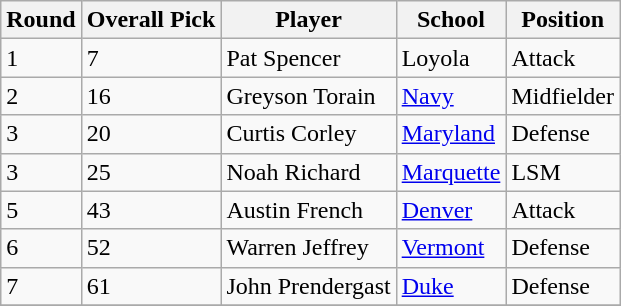<table class="wikitable">
<tr>
<th>Round</th>
<th>Overall Pick</th>
<th>Player</th>
<th>School</th>
<th>Position</th>
</tr>
<tr bgcolor=>
<td>1</td>
<td>7</td>
<td>Pat Spencer</td>
<td>Loyola</td>
<td>Attack</td>
</tr>
<tr bgcolor=>
<td>2</td>
<td>16</td>
<td>Greyson Torain</td>
<td><a href='#'>Navy</a></td>
<td>Midfielder</td>
</tr>
<tr bgcolor=>
<td>3</td>
<td>20</td>
<td>Curtis Corley</td>
<td><a href='#'>Maryland</a></td>
<td>Defense</td>
</tr>
<tr bgcolor=>
<td>3</td>
<td>25</td>
<td>Noah Richard</td>
<td><a href='#'>Marquette</a></td>
<td>LSM</td>
</tr>
<tr bgcolor=>
<td>5</td>
<td>43</td>
<td>Austin French</td>
<td><a href='#'>Denver</a></td>
<td>Attack</td>
</tr>
<tr bgcolor=>
<td>6</td>
<td>52</td>
<td>Warren Jeffrey</td>
<td><a href='#'>Vermont</a></td>
<td>Defense</td>
</tr>
<tr bgcolor=>
<td>7</td>
<td>61</td>
<td>John Prendergast</td>
<td><a href='#'>Duke</a></td>
<td>Defense</td>
</tr>
<tr>
</tr>
</table>
